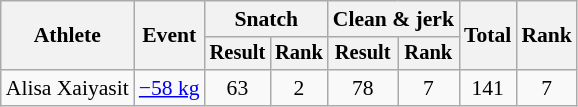<table class=wikitable style=font-size:90%;text-align:center>
<tr>
<th rowspan="2">Athlete</th>
<th rowspan="2">Event</th>
<th colspan="2">Snatch</th>
<th colspan="2">Clean & jerk</th>
<th rowspan="2">Total</th>
<th rowspan="2">Rank</th>
</tr>
<tr style="font-size:95%">
<th>Result</th>
<th>Rank</th>
<th>Result</th>
<th>Rank</th>
</tr>
<tr>
<td align=left>Alisa Xaiyasit</td>
<td align=left><a href='#'>−58 kg</a></td>
<td>63</td>
<td>2</td>
<td>78</td>
<td>7</td>
<td>141</td>
<td>7</td>
</tr>
</table>
